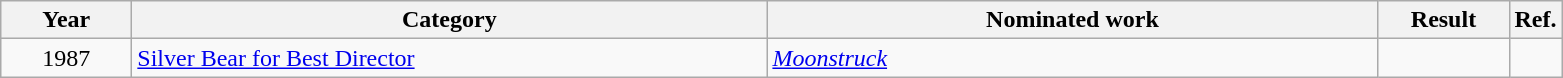<table class=wikitable>
<tr>
<th scope="col" style="width:5em;">Year</th>
<th scope="col" style="width:26em;">Category</th>
<th scope="col" style="width:25em;">Nominated work</th>
<th scope="col" style="width:5em;">Result</th>
<th>Ref.</th>
</tr>
<tr>
<td style="text-align:center;">1987</td>
<td><a href='#'>Silver Bear for Best Director</a></td>
<td><em><a href='#'>Moonstruck</a></em></td>
<td></td>
<td></td>
</tr>
</table>
